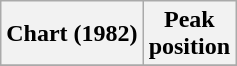<table class="wikitable sortable plainrowheaders">
<tr>
<th>Chart (1982)</th>
<th>Peak<br>position</th>
</tr>
<tr>
</tr>
</table>
